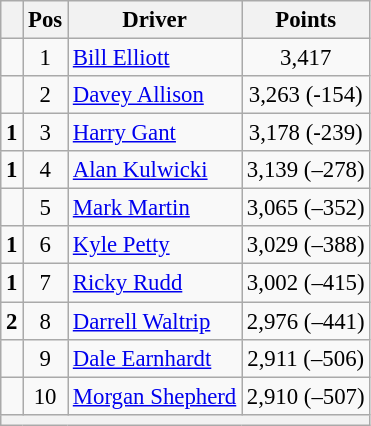<table class="wikitable" style="font-size: 95%;">
<tr>
<th></th>
<th>Pos</th>
<th>Driver</th>
<th>Points</th>
</tr>
<tr>
<td align="left"></td>
<td style="text-align:center;">1</td>
<td><a href='#'>Bill Elliott</a></td>
<td style="text-align:center;">3,417</td>
</tr>
<tr>
<td align="left"></td>
<td style="text-align:center;">2</td>
<td><a href='#'>Davey Allison</a></td>
<td style="text-align:center;">3,263 (-154)</td>
</tr>
<tr>
<td align="left"> <strong>1</strong></td>
<td style="text-align:center;">3</td>
<td><a href='#'>Harry Gant</a></td>
<td style="text-align:center;">3,178 (-239)</td>
</tr>
<tr>
<td align="left"> <strong>1</strong></td>
<td style="text-align:center;">4</td>
<td><a href='#'>Alan Kulwicki</a></td>
<td style="text-align:center;">3,139 (–278)</td>
</tr>
<tr>
<td align="left"></td>
<td style="text-align:center;">5</td>
<td><a href='#'>Mark Martin</a></td>
<td style="text-align:center;">3,065 (–352)</td>
</tr>
<tr>
<td align="left"> <strong>1</strong></td>
<td style="text-align:center;">6</td>
<td><a href='#'>Kyle Petty</a></td>
<td style="text-align:center;">3,029 (–388)</td>
</tr>
<tr>
<td align="left"> <strong>1</strong></td>
<td style="text-align:center;">7</td>
<td><a href='#'>Ricky Rudd</a></td>
<td style="text-align:center;">3,002 (–415)</td>
</tr>
<tr>
<td align="left"> <strong>2</strong></td>
<td style="text-align:center;">8</td>
<td><a href='#'>Darrell Waltrip</a></td>
<td style="text-align:center;">2,976 (–441)</td>
</tr>
<tr>
<td align="left"></td>
<td style="text-align:center;">9</td>
<td><a href='#'>Dale Earnhardt</a></td>
<td style="text-align:center;">2,911 (–506)</td>
</tr>
<tr>
<td align="left"></td>
<td style="text-align:center;">10</td>
<td><a href='#'>Morgan Shepherd</a></td>
<td style="text-align:center;">2,910 (–507)</td>
</tr>
<tr class="sortbottom">
<th colspan="9"></th>
</tr>
</table>
